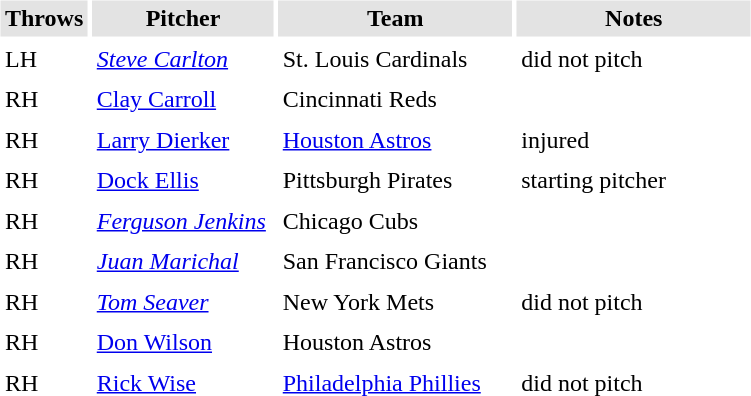<table border="0" cellspacing="3" cellpadding="3">
<tr style="background: #e3e3e3;">
<th width="50">Throws</th>
<th width="115">Pitcher</th>
<th width="150">Team</th>
<th width="150">Notes</th>
</tr>
<tr>
<td>LH</td>
<td><em><a href='#'>Steve Carlton</a></em></td>
<td>St. Louis Cardinals</td>
<td>did not pitch</td>
</tr>
<tr>
<td>RH</td>
<td><a href='#'>Clay Carroll</a></td>
<td>Cincinnati Reds</td>
<td></td>
</tr>
<tr>
<td>RH</td>
<td><a href='#'>Larry Dierker</a></td>
<td><a href='#'>Houston Astros</a></td>
<td>injured</td>
</tr>
<tr>
<td>RH</td>
<td><a href='#'>Dock Ellis</a></td>
<td>Pittsburgh Pirates</td>
<td>starting pitcher</td>
</tr>
<tr>
<td>RH</td>
<td><em><a href='#'>Ferguson Jenkins</a></em></td>
<td>Chicago Cubs</td>
<td></td>
</tr>
<tr>
<td>RH</td>
<td><em><a href='#'>Juan Marichal</a></em></td>
<td>San Francisco Giants</td>
<td></td>
</tr>
<tr>
<td>RH</td>
<td><em><a href='#'>Tom Seaver</a></em></td>
<td>New York Mets</td>
<td>did not pitch</td>
</tr>
<tr>
<td>RH</td>
<td><a href='#'>Don Wilson</a></td>
<td>Houston Astros</td>
<td></td>
</tr>
<tr>
<td>RH</td>
<td><a href='#'>Rick Wise</a></td>
<td><a href='#'>Philadelphia Phillies</a></td>
<td>did not pitch</td>
</tr>
</table>
